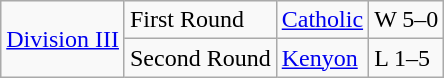<table class="wikitable">
<tr>
<td rowspan="5"><a href='#'>Division III</a></td>
<td>First Round</td>
<td><a href='#'>Catholic</a></td>
<td>W 5–0</td>
</tr>
<tr>
<td>Second Round</td>
<td><a href='#'>Kenyon</a></td>
<td>L 1–5</td>
</tr>
</table>
